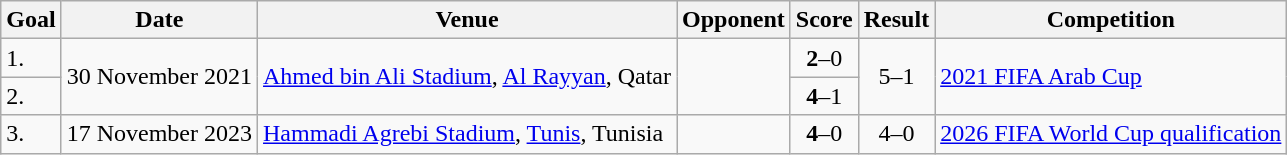<table class="wikitable plainrowheaders sortable">
<tr>
<th>Goal</th>
<th>Date</th>
<th>Venue</th>
<th>Opponent</th>
<th>Score</th>
<th>Result</th>
<th>Competition</th>
</tr>
<tr>
<td>1.</td>
<td rowspan=2>30 November 2021</td>
<td rowspan=2><a href='#'>Ahmed bin Ali Stadium</a>, <a href='#'>Al Rayyan</a>, Qatar</td>
<td rowspan=2></td>
<td align=center><strong>2</strong>–0</td>
<td rowspan=2 align=center>5–1</td>
<td rowspan=2><a href='#'>2021 FIFA Arab Cup</a></td>
</tr>
<tr>
<td>2.</td>
<td align=center><strong>4</strong>–1</td>
</tr>
<tr>
<td>3.</td>
<td>17 November 2023</td>
<td><a href='#'>Hammadi Agrebi Stadium</a>, <a href='#'>Tunis</a>, Tunisia</td>
<td></td>
<td align=center><strong>4</strong>–0</td>
<td align=center>4–0</td>
<td><a href='#'>2026 FIFA World Cup qualification</a></td>
</tr>
</table>
